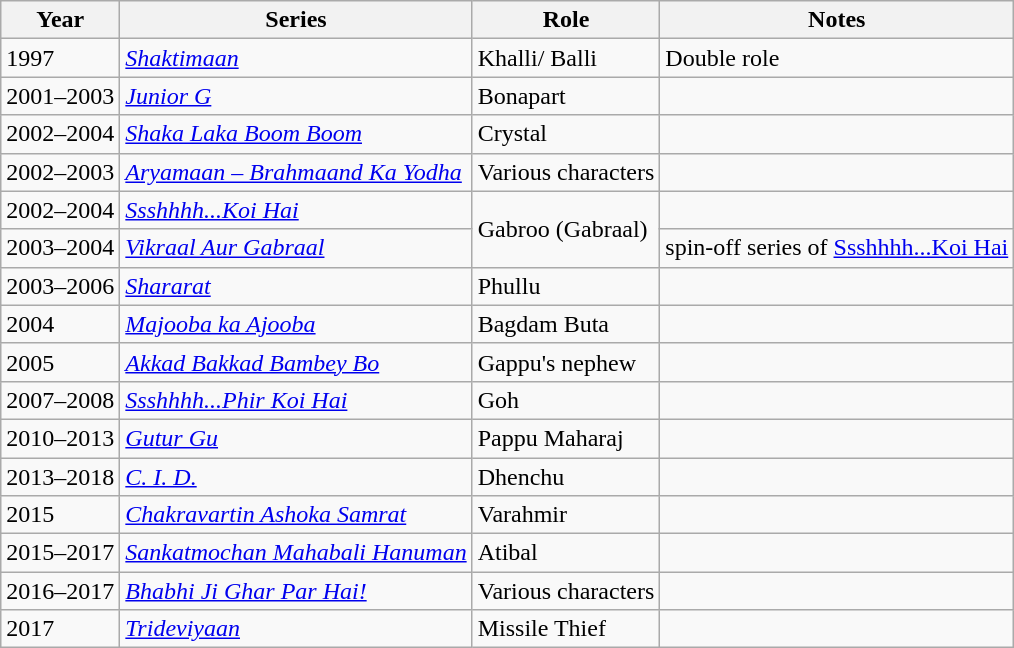<table class="wikitable sortable">
<tr>
<th scope="col">Year</th>
<th scope="col">Series</th>
<th scope="col">Role</th>
<th scope="col">Notes</th>
</tr>
<tr>
<td>1997</td>
<td><em><a href='#'>Shaktimaan</a></em></td>
<td>Khalli/ Balli</td>
<td>Double role</td>
</tr>
<tr>
<td>2001–2003</td>
<td><em><a href='#'>Junior G</a></em></td>
<td>Bonapart</td>
<td></td>
</tr>
<tr>
<td>2002–2004</td>
<td><em> <a href='#'>Shaka Laka Boom Boom</a> </em></td>
<td>Crystal</td>
<td></td>
</tr>
<tr>
<td>2002–2003</td>
<td><em><a href='#'>Aryamaan – Brahmaand Ka Yodha</a></em></td>
<td>Various characters</td>
<td></td>
</tr>
<tr>
<td>2002–2004</td>
<td><em><a href='#'>Ssshhhh...Koi Hai</a></em></td>
<td rowspan="2">Gabroo (Gabraal)</td>
<td></td>
</tr>
<tr>
<td>2003–2004</td>
<td><em><a href='#'>Vikraal Aur Gabraal</a></em></td>
<td>spin-off series of <a href='#'>Ssshhhh...Koi Hai</a></td>
</tr>
<tr>
<td>2003–2006</td>
<td><em> <a href='#'>Shararat</a> </em></td>
<td>Phullu</td>
<td></td>
</tr>
<tr>
<td>2004</td>
<td><em><a href='#'>Majooba ka Ajooba</a></em></td>
<td>Bagdam Buta</td>
<td></td>
</tr>
<tr>
<td>2005</td>
<td><em><a href='#'>Akkad Bakkad Bambey Bo</a></em></td>
<td>Gappu's nephew</td>
<td></td>
</tr>
<tr>
<td>2007–2008</td>
<td><em><a href='#'>Ssshhhh...Phir Koi Hai</a></em></td>
<td Various characters>Goh</td>
</tr>
<tr>
<td>2010–2013</td>
<td><em><a href='#'>Gutur Gu</a></em></td>
<td>Pappu Maharaj</td>
<td></td>
</tr>
<tr>
<td>2013–2018</td>
<td><em><a href='#'>C. I. D.</a></em></td>
<td>Dhenchu</td>
<td></td>
</tr>
<tr>
<td>2015</td>
<td><em><a href='#'>Chakravartin Ashoka Samrat</a></em></td>
<td>Varahmir</td>
<td></td>
</tr>
<tr>
<td>2015–2017</td>
<td><em><a href='#'>Sankatmochan Mahabali Hanuman</a></em></td>
<td>Atibal</td>
<td></td>
</tr>
<tr>
<td>2016–2017</td>
<td><em><a href='#'>Bhabhi Ji Ghar Par Hai!</a></em></td>
<td>Various characters</td>
<td></td>
</tr>
<tr>
<td>2017</td>
<td><em><a href='#'>Trideviyaan</a></em></td>
<td>Missile Thief</td>
<td></td>
</tr>
</table>
